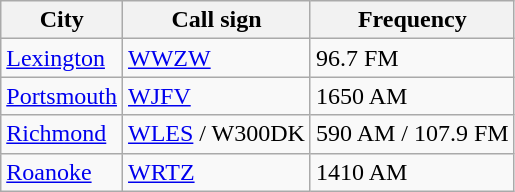<table class="wikitable">
<tr>
<th>City</th>
<th>Call sign</th>
<th>Frequency</th>
</tr>
<tr>
<td><a href='#'>Lexington</a></td>
<td><a href='#'>WWZW</a></td>
<td>96.7 FM</td>
</tr>
<tr>
<td><a href='#'>Portsmouth</a></td>
<td><a href='#'>WJFV</a></td>
<td>1650 AM</td>
</tr>
<tr>
<td><a href='#'>Richmond</a></td>
<td><a href='#'>WLES</a> / W300DK</td>
<td>590 AM / 107.9 FM</td>
</tr>
<tr>
<td><a href='#'>Roanoke</a></td>
<td><a href='#'>WRTZ</a></td>
<td>1410 AM</td>
</tr>
</table>
